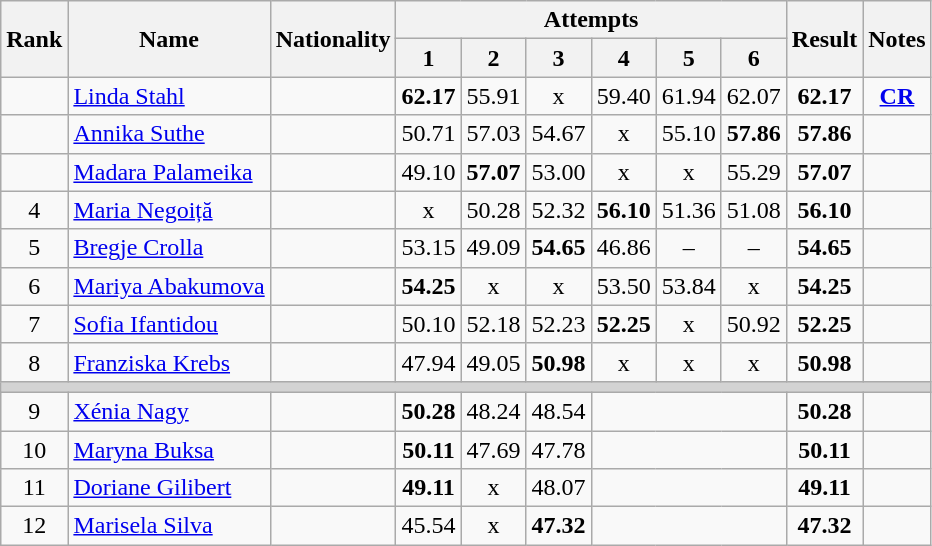<table class="wikitable sortable" style="text-align:center">
<tr>
<th rowspan=2>Rank</th>
<th rowspan=2>Name</th>
<th rowspan=2>Nationality</th>
<th colspan=6>Attempts</th>
<th rowspan=2>Result</th>
<th rowspan=2>Notes</th>
</tr>
<tr>
<th>1</th>
<th>2</th>
<th>3</th>
<th>4</th>
<th>5</th>
<th>6</th>
</tr>
<tr>
<td></td>
<td align=left><a href='#'>Linda Stahl</a></td>
<td align=left></td>
<td><strong>62.17</strong></td>
<td>55.91</td>
<td>x</td>
<td>59.40</td>
<td>61.94</td>
<td>62.07</td>
<td><strong>62.17</strong></td>
<td><strong><a href='#'>CR</a></strong></td>
</tr>
<tr>
<td></td>
<td align=left><a href='#'>Annika Suthe</a></td>
<td align=left></td>
<td>50.71</td>
<td>57.03</td>
<td>54.67</td>
<td>x</td>
<td>55.10</td>
<td><strong>57.86</strong></td>
<td><strong>57.86</strong></td>
<td></td>
</tr>
<tr>
<td></td>
<td align=left><a href='#'>Madara Palameika</a></td>
<td align=left></td>
<td>49.10</td>
<td><strong>57.07</strong></td>
<td>53.00</td>
<td>x</td>
<td>x</td>
<td>55.29</td>
<td><strong>57.07</strong></td>
<td></td>
</tr>
<tr>
<td>4</td>
<td align=left><a href='#'>Maria Negoiță</a></td>
<td align=left></td>
<td>x</td>
<td>50.28</td>
<td>52.32</td>
<td><strong>56.10</strong></td>
<td>51.36</td>
<td>51.08</td>
<td><strong>56.10</strong></td>
<td></td>
</tr>
<tr>
<td>5</td>
<td align=left><a href='#'>Bregje Crolla</a></td>
<td align=left></td>
<td>53.15</td>
<td>49.09</td>
<td><strong>54.65</strong></td>
<td>46.86</td>
<td>–</td>
<td>–</td>
<td><strong>54.65</strong></td>
<td></td>
</tr>
<tr>
<td>6</td>
<td align=left><a href='#'>Mariya Abakumova</a></td>
<td align=left></td>
<td><strong>54.25</strong></td>
<td>x</td>
<td>x</td>
<td>53.50</td>
<td>53.84</td>
<td>x</td>
<td><strong>54.25</strong></td>
<td></td>
</tr>
<tr>
<td>7</td>
<td align=left><a href='#'>Sofia Ifantidou</a></td>
<td align=left></td>
<td>50.10</td>
<td>52.18</td>
<td>52.23</td>
<td><strong>52.25</strong></td>
<td>x</td>
<td>50.92</td>
<td><strong>52.25</strong></td>
<td></td>
</tr>
<tr>
<td>8</td>
<td align=left><a href='#'>Franziska Krebs</a></td>
<td align=left></td>
<td>47.94</td>
<td>49.05</td>
<td><strong>50.98</strong></td>
<td>x</td>
<td>x</td>
<td>x</td>
<td><strong>50.98</strong></td>
<td></td>
</tr>
<tr>
<td colspan=11 bgcolor=lightgray></td>
</tr>
<tr>
<td>9</td>
<td align=left><a href='#'>Xénia Nagy</a></td>
<td align=left></td>
<td><strong>50.28</strong></td>
<td>48.24</td>
<td>48.54</td>
<td colspan=3></td>
<td><strong>50.28</strong></td>
<td></td>
</tr>
<tr>
<td>10</td>
<td align=left><a href='#'>Maryna Buksa</a></td>
<td align=left></td>
<td><strong>50.11</strong></td>
<td>47.69</td>
<td>47.78</td>
<td colspan=3></td>
<td><strong>50.11</strong></td>
<td></td>
</tr>
<tr>
<td>11</td>
<td align=left><a href='#'>Doriane Gilibert</a></td>
<td align=left></td>
<td><strong>49.11</strong></td>
<td>x</td>
<td>48.07</td>
<td colspan=3></td>
<td><strong>49.11</strong></td>
<td></td>
</tr>
<tr>
<td>12</td>
<td align=left><a href='#'>Marisela Silva</a></td>
<td align=left></td>
<td>45.54</td>
<td>x</td>
<td><strong>47.32</strong></td>
<td colspan=3></td>
<td><strong>47.32</strong></td>
<td></td>
</tr>
</table>
